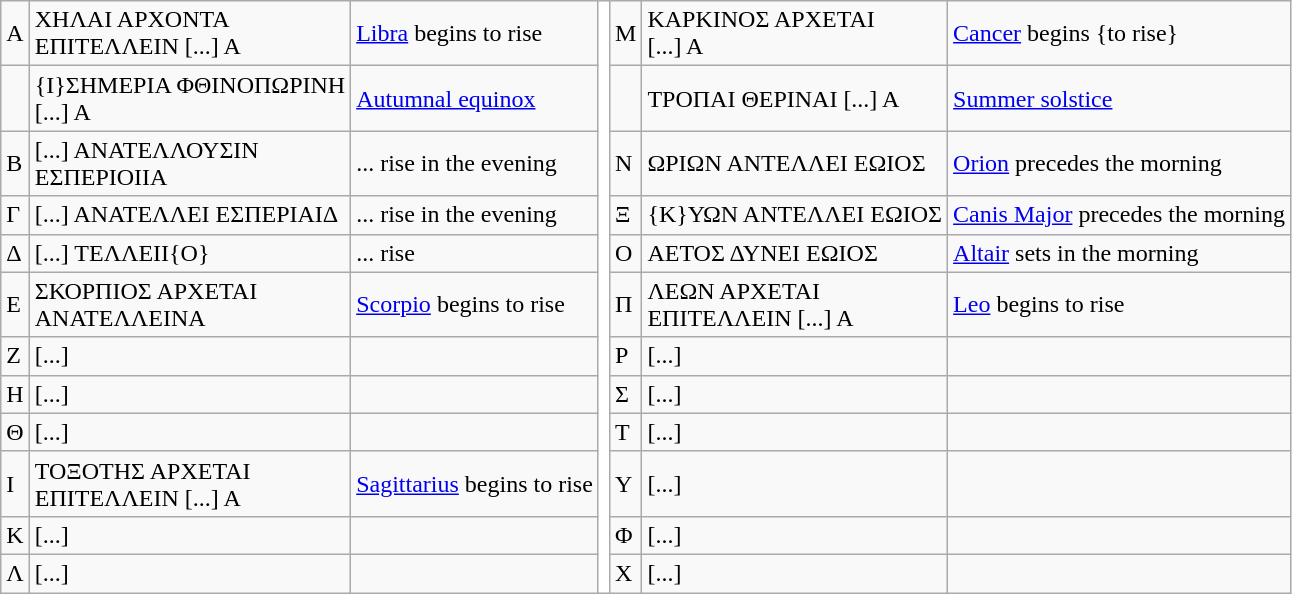<table class="wikitable">
<tr>
<td>Α</td>
<td>ΧΗΛΑΙ ΑΡΧΟΝΤΑ<br>ΕΠΙΤΕΛΛΕΙΝ [...] Α</td>
<td><a href='#'>Libra</a> begins to rise</td>
<td rowspan=12 style="background:white;"></td>
<td>Μ</td>
<td>ΚΑΡΚΙΝΟΣ ΑΡΧΕΤΑΙ<br>[...] Α</td>
<td><a href='#'>Cancer</a> begins {to rise}</td>
</tr>
<tr>
<td></td>
<td>{Ι}ΣΗΜΕΡΙΑ ΦΘΙΝΟΠΩΡΙΝΗ<br>[...] Α</td>
<td><a href='#'>Autumnal equinox</a></td>
<td></td>
<td>ΤΡΟΠΑΙ ΘΕΡΙΝΑΙ [...] Α</td>
<td><a href='#'>Summer solstice</a></td>
</tr>
<tr>
<td>Β</td>
<td>[...] ΑΝΑΤΕΛΛΟΥΣΙΝ<br>ΕΣΠΕΡΙΟΙΙΑ</td>
<td>... rise in the evening</td>
<td>Ν</td>
<td>ΩΡΙΩΝ ΑΝΤΕΛΛΕΙ ΕΩΙΟΣ</td>
<td><a href='#'>Orion</a> precedes the morning</td>
</tr>
<tr>
<td>Γ</td>
<td>[...] ΑΝΑΤΕΛΛΕΙ ΕΣΠΕΡΙΑΙΔ</td>
<td>... rise in the evening</td>
<td>Ξ</td>
<td>{Κ}ΥΩΝ ΑΝΤΕΛΛΕΙ ΕΩΙΟΣ</td>
<td><a href='#'>Canis Major</a> precedes the morning</td>
</tr>
<tr>
<td>Δ</td>
<td>[...] ΤΕΛΛΕΙΙ{Ο}</td>
<td>... rise</td>
<td>Ο</td>
<td>ΑΕΤΟΣ ΔΥΝΕΙ ΕΩΙΟΣ</td>
<td><a href='#'>Altair</a> sets in the morning</td>
</tr>
<tr>
<td>Ε</td>
<td>ΣΚΟΡΠΙΟΣ ΑΡΧΕΤΑΙ<br>ΑΝΑΤΕΛΛΕΙΝΑ</td>
<td><a href='#'>Scorpio</a> begins to rise</td>
<td>Π</td>
<td>ΛΕΩΝ ΑΡΧΕΤΑΙ<br>ΕΠΙΤΕΛΛΕΙΝ [...] Α</td>
<td><a href='#'>Leo</a> begins to rise</td>
</tr>
<tr>
<td>Ζ</td>
<td>[...]</td>
<td></td>
<td>Ρ</td>
<td>[...]</td>
<td></td>
</tr>
<tr>
<td>Η</td>
<td>[...]</td>
<td></td>
<td>Σ</td>
<td>[...]</td>
<td></td>
</tr>
<tr>
<td>Θ</td>
<td>[...]</td>
<td></td>
<td>Τ</td>
<td>[...]</td>
<td></td>
</tr>
<tr>
<td>Ι</td>
<td>ΤΟΞΟΤΗΣ ΑΡΧΕΤΑΙ<br>ΕΠΙΤΕΛΛΕΙΝ [...] Α</td>
<td><a href='#'>Sagittarius</a> begins to rise</td>
<td>Υ</td>
<td>[...]</td>
<td></td>
</tr>
<tr>
<td>Κ</td>
<td>[...]</td>
<td></td>
<td>Φ</td>
<td>[...]</td>
<td></td>
</tr>
<tr>
<td>Λ</td>
<td>[...]</td>
<td></td>
<td>Χ</td>
<td>[...]</td>
<td></td>
</tr>
</table>
